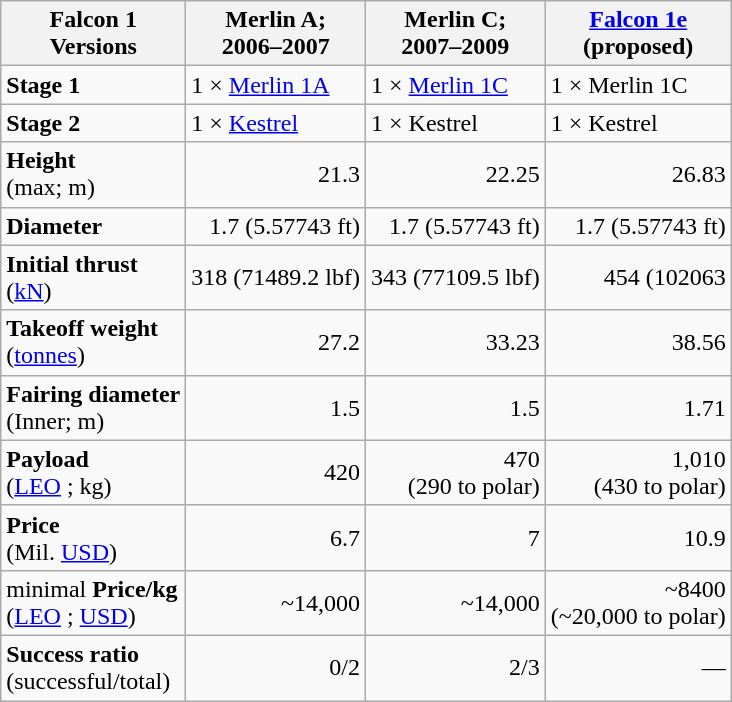<table class="wikitable">
<tr>
<th width=>Falcon 1 <br>Versions</th>
<th width=>Merlin A; <br>2006–2007</th>
<th width=>Merlin C; <br>2007–2009</th>
<th width=><a href='#'>Falcon 1e</a> <br>(proposed)</th>
</tr>
<tr>
<td><strong>Stage 1</strong></td>
<td>1 × <a href='#'>Merlin 1A</a></td>
<td>1 × <a href='#'>Merlin 1C</a></td>
<td>1 × Merlin 1C</td>
</tr>
<tr>
<td><strong>Stage 2</strong></td>
<td>1 × <a href='#'>Kestrel</a></td>
<td>1 × Kestrel</td>
<td>1 × Kestrel</td>
</tr>
<tr>
<td><strong>Height</strong><br>(max; m)</td>
<td align="right">21.3</td>
<td align="right">22.25</td>
<td align="right">26.83</td>
</tr>
<tr>
<td><strong>Diameter</strong><br></td>
<td align="right">1.7 (5.57743 ft)</td>
<td align="right">1.7 (5.57743 ft)</td>
<td align="right">1.7 (5.57743 ft)</td>
</tr>
<tr>
<td><strong>Initial thrust</strong><br>(<a href='#'>kN</a>)</td>
<td align="right">318 (71489.2 lbf)</td>
<td align="right">343 (77109.5 lbf)</td>
<td align="right">454 (102063</td>
</tr>
<tr>
<td><strong>Takeoff weight</strong><br>(<a href='#'>tonnes</a>)</td>
<td align="right">27.2</td>
<td align="right">33.23</td>
<td align="right">38.56</td>
</tr>
<tr>
<td><strong>Fairing diameter</strong><br>(Inner; m)</td>
<td align="right">1.5</td>
<td align="right">1.5</td>
<td align="right">1.71</td>
</tr>
<tr>
<td><strong>Payload</strong><br>(<a href='#'>LEO</a> ; kg)</td>
<td align="right">420</td>
<td align="right">470<br> (290 to polar)</td>
<td align="right">1,010<br> (430 to polar)</td>
</tr>
<tr>
<td><strong>Price</strong><br>(Mil. <a href='#'>USD</a>)</td>
<td align="right">6.7</td>
<td align="right">7</td>
<td align="right">10.9</td>
</tr>
<tr>
<td>minimal <strong>Price/kg</strong><br>(<a href='#'>LEO</a> ; <a href='#'>USD</a>)</td>
<td align="right">~14,000</td>
<td align="right">~14,000</td>
<td align="right">~8400 <br>(~20,000 to polar)</td>
</tr>
<tr>
<td><strong>Success ratio</strong><br>(successful/total)</td>
<td align="right">0/2</td>
<td align="right">2/3</td>
<td align="right">—</td>
</tr>
</table>
